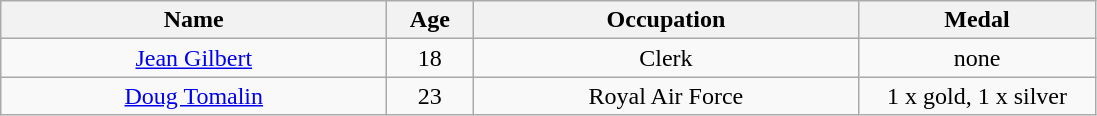<table class="wikitable" style="text-align: center">
<tr>
<th width=250>Name</th>
<th width=50>Age</th>
<th width=250>Occupation</th>
<th width=150>Medal</th>
</tr>
<tr>
<td><a href='#'>Jean Gilbert</a></td>
<td>18</td>
<td>Clerk</td>
<td>none</td>
</tr>
<tr>
<td><a href='#'>Doug Tomalin</a></td>
<td>23</td>
<td>Royal Air Force</td>
<td>1 x gold, 1 x silver</td>
</tr>
</table>
